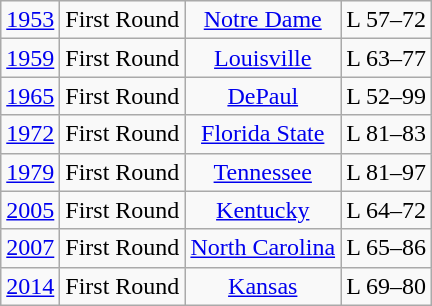<table class="wikitable">
<tr align="center">
<td><a href='#'>1953</a></td>
<td>First Round</td>
<td><a href='#'>Notre Dame</a></td>
<td>L 57–72</td>
</tr>
<tr align="center">
<td><a href='#'>1959</a></td>
<td>First Round</td>
<td><a href='#'>Louisville</a></td>
<td>L 63–77</td>
</tr>
<tr align="center">
<td><a href='#'>1965</a></td>
<td>First Round</td>
<td><a href='#'>DePaul</a></td>
<td>L 52–99</td>
</tr>
<tr align="center">
<td><a href='#'>1972</a></td>
<td>First Round</td>
<td><a href='#'>Florida State</a></td>
<td>L 81–83</td>
</tr>
<tr align="center">
<td><a href='#'>1979</a></td>
<td>First Round</td>
<td><a href='#'>Tennessee</a></td>
<td>L 81–97</td>
</tr>
<tr align="center">
<td><a href='#'>2005</a></td>
<td>First Round</td>
<td><a href='#'>Kentucky</a></td>
<td>L 64–72</td>
</tr>
<tr align="center">
<td><a href='#'>2007</a></td>
<td>First Round</td>
<td><a href='#'>North Carolina</a></td>
<td>L 65–86</td>
</tr>
<tr align="center">
<td><a href='#'>2014</a></td>
<td>First Round</td>
<td><a href='#'>Kansas</a></td>
<td>L 69–80</td>
</tr>
</table>
